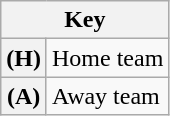<table class="wikitable plainrowheaders">
<tr>
<th colspan="2" scope="col">Key</th>
</tr>
<tr>
<th align="left" scope="row">(H)</th>
<td align="left">Home team</td>
</tr>
<tr>
<th align="left" scope="row">(A)</th>
<td align="left">Away team</td>
</tr>
</table>
